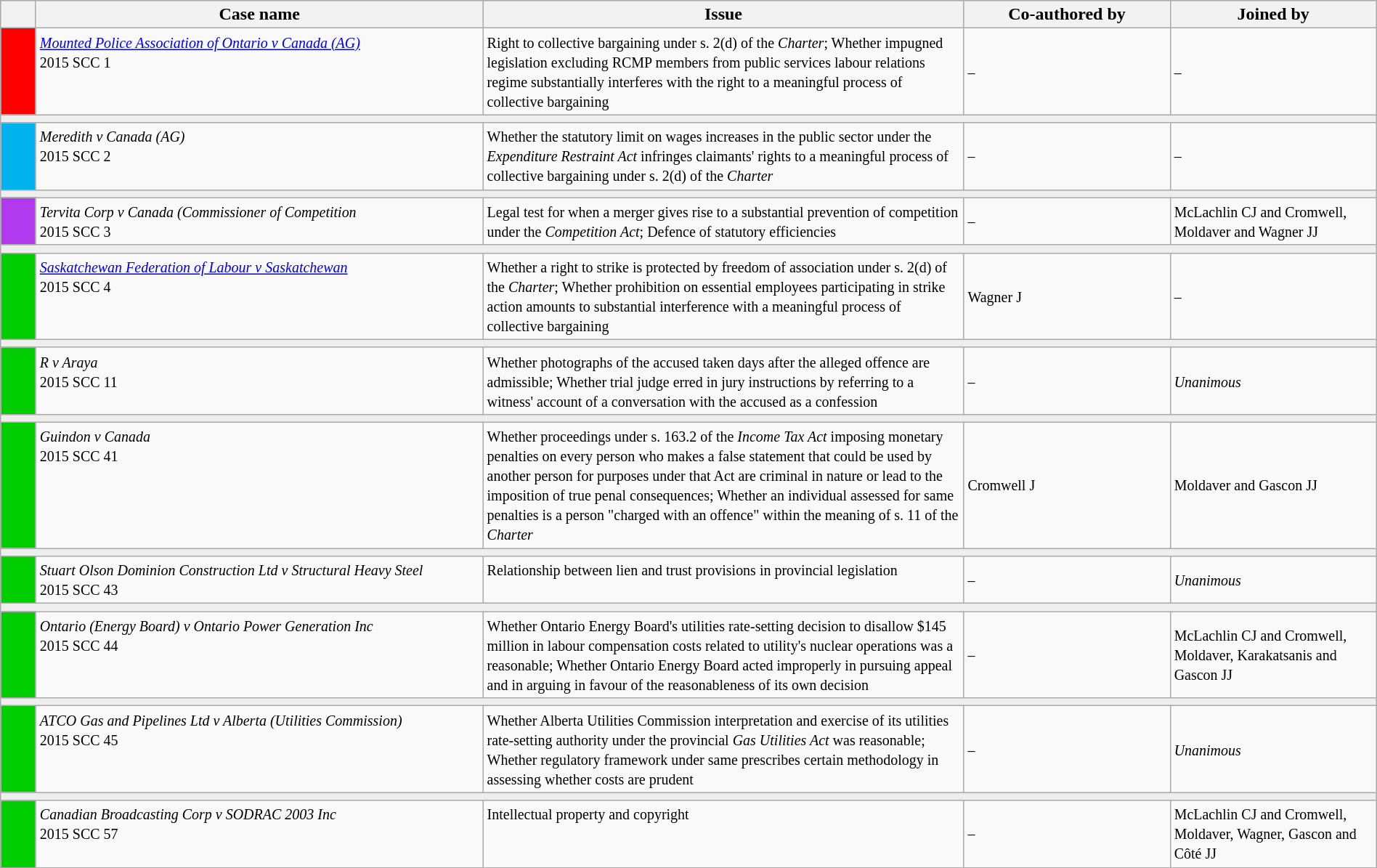<table class="wikitable" width=100%>
<tr bgcolor="#CCCCCC">
<th width=25px></th>
<th width=32.5%>Case name</th>
<th>Issue</th>
<th width=15%>Co-authored by</th>
<th width=15%>Joined by</th>
</tr>
<tr>
<td bgcolor="red"></td>
<td align=left valign=top><small><em><a href='#'>Mounted Police Association of Ontario v Canada (AG)</a></em><br> 2015 SCC 1 </small></td>
<td valign=top><small> Right to collective bargaining under s. 2(d) of the <em>Charter</em>; Whether impugned legislation excluding RCMP members from public services labour relations regime substantially interferes with the right to a meaningful process of collective bargaining</small></td>
<td><small> –</small></td>
<td><small>  –</small></td>
</tr>
<tr>
<td bgcolor=#EEEEEE colspan=5 valign=top><small></small></td>
</tr>
<tr>
<td bgcolor="00B2EE"></td>
<td align=left valign=top><small><em>Meredith v Canada (AG)</em><br> 2015 SCC 2 </small></td>
<td valign=top><small>Whether the statutory limit on wages increases in the public sector under the <em>Expenditure Restraint Act</em> infringes claimants' rights to a meaningful process of collective bargaining under s. 2(d) of the <em>Charter</em></small></td>
<td><small> –</small></td>
<td><small> –</small></td>
</tr>
<tr>
<td bgcolor=#EEEEEE colspan=5 valign=top><small></small></td>
</tr>
<tr>
<td bgcolor="B23AEE"></td>
<td align=left valign=top><small><em>Tervita Corp v Canada (Commissioner of Competition</em><br> 2015 SCC 3 </small></td>
<td valign=top><small>Legal test for when a merger gives rise to a substantial prevention of competition under the <em>Competition Act</em>; Defence of statutory efficiencies</small></td>
<td><small> –</small></td>
<td><small> McLachlin CJ and Cromwell, Moldaver and Wagner JJ</small></td>
</tr>
<tr>
<td bgcolor=#EEEEEE colspan=5 valign=top><small></small></td>
</tr>
<tr>
<td bgcolor="00cd00"></td>
<td align=left valign=top><small><em><a href='#'>Saskatchewan Federation of Labour v Saskatchewan</a></em><br> 2015 SCC 4 </small></td>
<td valign=top><small> Whether a right to strike is protected by freedom of association under s. 2(d) of the <em>Charter</em>; Whether prohibition on essential employees participating in strike action amounts to substantial interference with a meaningful process of collective bargaining</small></td>
<td><small> Wagner J</small></td>
<td><small> –</small></td>
</tr>
<tr>
<td bgcolor=#EEEEEE colspan=5 valign=top><small></small></td>
</tr>
<tr>
<td bgcolor="00cd00"></td>
<td align=left valign=top><small><em>R v Araya</em><br> 2015 SCC 11 </small></td>
<td valign=top><small>Whether photographs of the accused taken days after the alleged offence are admissible; Whether trial judge erred in jury instructions by referring to a witness' account of a conversation with the accused as a confession</small></td>
<td><small> –</small></td>
<td><small> <em>Unanimous</em></small></td>
</tr>
<tr>
<td bgcolor=#EEEEEE colspan=5 valign=top><small></small></td>
</tr>
<tr>
<td bgcolor="00cd00"></td>
<td align=left valign=top><small><em>Guindon v Canada</em><br> 2015 SCC 41 </small></td>
<td valign=top><small>Whether proceedings under s. 163.2 of the <em>Income Tax Act</em> imposing monetary penalties on every person who makes a false statement that could be used by another person for purposes under that Act are criminal in nature or lead to the imposition of true penal consequences; Whether an individual assessed for same penalties is a person "charged with an offence" within the meaning of s. 11 of the <em>Charter</em></small></td>
<td><small> Cromwell J</small></td>
<td><small> Moldaver and Gascon JJ</small></td>
</tr>
<tr>
<td bgcolor=#EEEEEE colspan=5 valign=top><small></small></td>
</tr>
<tr>
<td bgcolor="00cd00"></td>
<td align=left valign=top><small><em>Stuart Olson Dominion Construction Ltd v Structural Heavy Steel</em><br> 2015 SCC 43 </small></td>
<td valign=top><small>Relationship between lien and trust provisions in provincial legislation</small></td>
<td><small> –</small></td>
<td><small> <em>Unanimous</em></small></td>
</tr>
<tr>
<td bgcolor=#EEEEEE colspan=5 valign=top><small></small></td>
</tr>
<tr>
<td bgcolor="00cd00"></td>
<td align=left valign=top><small><em>Ontario (Energy Board) v Ontario Power Generation Inc</em><br> 2015 SCC 44 </small></td>
<td valign=top><small> Whether Ontario Energy Board's utilities rate-setting decision to disallow $145 million in labour compensation costs related to utility's nuclear operations was a reasonable; Whether Ontario Energy Board acted improperly in pursuing appeal and in arguing in favour of the reasonableness of its own decision</small></td>
<td><small> –</small></td>
<td><small> McLachlin CJ and Cromwell, Moldaver, Karakatsanis and Gascon JJ</small></td>
</tr>
<tr>
<td bgcolor=#EEEEEE colspan=5 valign=top><small></small></td>
</tr>
<tr>
<td bgcolor="00cd00"></td>
<td align=left valign=top><small><em>ATCO Gas and Pipelines Ltd v Alberta (Utilities Commission)</em><br> 2015 SCC 45 </small></td>
<td valign=top><small>Whether Alberta Utilities Commission interpretation and exercise of its utilities rate-setting authority under the provincial <em>Gas Utilities Act</em> was reasonable; Whether regulatory framework under same prescribes certain methodology in assessing whether costs are prudent</small></td>
<td><small> –</small></td>
<td><small> <em>Unanimous</em></small></td>
</tr>
<tr>
<td bgcolor=#EEEEEE colspan=5 valign=top><small></small></td>
</tr>
<tr>
<td bgcolor="00cd00"></td>
<td align=left valign=top><small><em>Canadian Broadcasting Corp v SODRAC 2003 Inc</em><br> 2015 SCC 57 </small></td>
<td valign=top><small>Intellectual property and copyright</small></td>
<td><small> –</small></td>
<td><small> McLachlin CJ and Cromwell, Moldaver, Wagner, Gascon and Côté JJ</small></td>
</tr>
<tr>
</tr>
</table>
